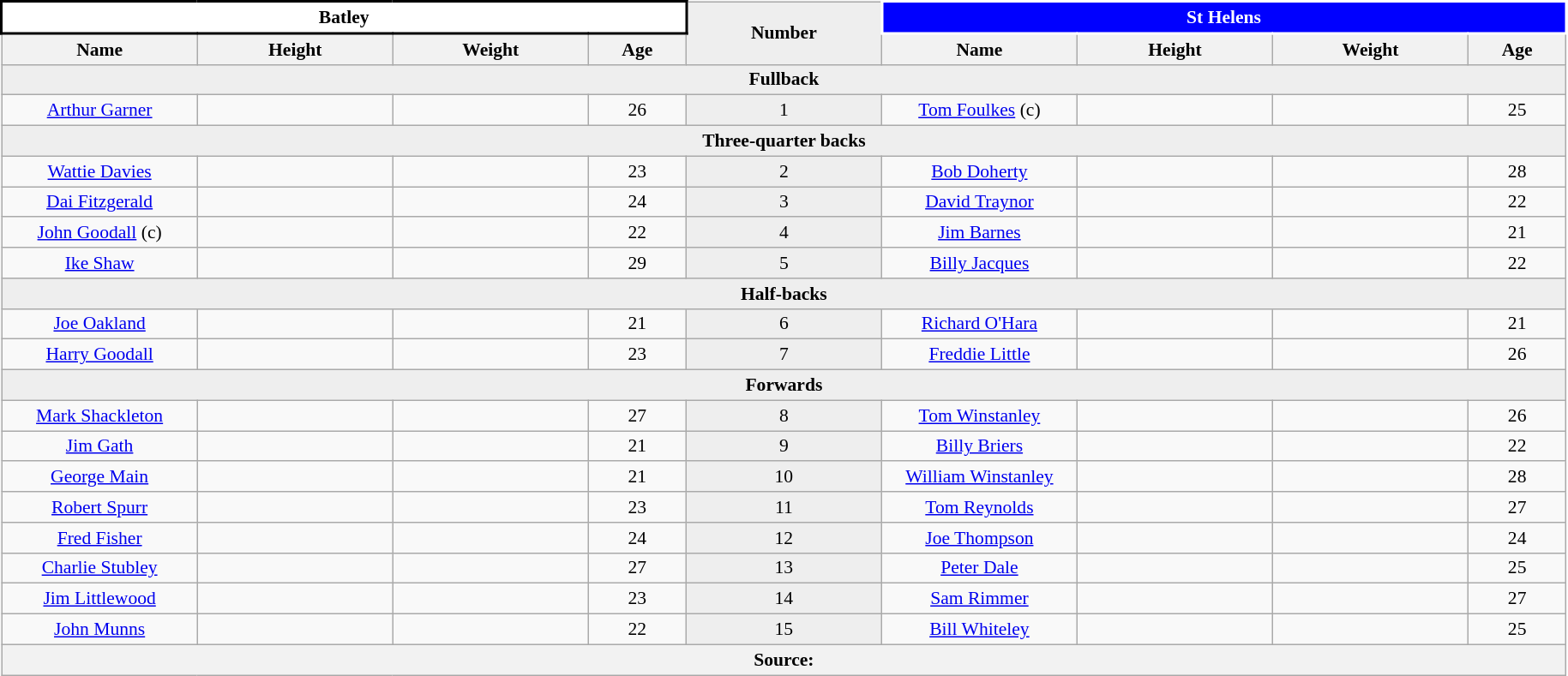<table class="wikitable" style="font-size:90%; margin-left:1em; text-align:center">
<tr>
<th colspan=4 align="centre" style="border:2px solid black; background:white; color:black;">Batley</th>
<th rowspan=2 align="centre" style="background:#eee; color:black; width:10%">Number</th>
<th colspan=4 align="centre" style="border:2px solid white; background:blue; color:white;">St Helens</th>
</tr>
<tr>
<th style="width:10%">Name</th>
<th style="width:10%">Height</th>
<th style="width:10%">Weight</th>
<th style="width:5%">Age</th>
<th style="width:10%">Name</th>
<th style="width:10%">Height</th>
<th style="width:10%">Weight</th>
<th style="width:5%">Age</th>
</tr>
<tr>
<th colspan=9 style="background:#eee;">Fullback</th>
</tr>
<tr>
<td><a href='#'>Arthur Garner</a></td>
<td></td>
<td></td>
<td>26</td>
<td style="background:#eee;">1</td>
<td><a href='#'>Tom Foulkes</a> (c)</td>
<td></td>
<td></td>
<td>25</td>
</tr>
<tr>
<th colspan=9 style=background:#eee;>Three-quarter backs</th>
</tr>
<tr>
<td><a href='#'>Wattie Davies</a></td>
<td></td>
<td></td>
<td>23</td>
<td style="background:#eee;">2</td>
<td><a href='#'>Bob Doherty</a></td>
<td></td>
<td></td>
<td>28</td>
</tr>
<tr>
<td><a href='#'>Dai Fitzgerald</a></td>
<td></td>
<td></td>
<td>24</td>
<td style="background:#eee;">3</td>
<td><a href='#'>David Traynor</a></td>
<td></td>
<td></td>
<td>22</td>
</tr>
<tr>
<td><a href='#'>John Goodall</a> (c)</td>
<td></td>
<td></td>
<td>22</td>
<td style="background:#eee;">4</td>
<td><a href='#'>Jim Barnes</a></td>
<td></td>
<td></td>
<td>21</td>
</tr>
<tr>
<td><a href='#'>Ike Shaw</a></td>
<td></td>
<td></td>
<td>29</td>
<td style="background:#eee;">5</td>
<td><a href='#'>Billy Jacques</a></td>
<td></td>
<td></td>
<td>22</td>
</tr>
<tr>
<th colspan=9 style=background:#eee;>Half-backs</th>
</tr>
<tr>
<td><a href='#'>Joe Oakland</a></td>
<td></td>
<td></td>
<td>21</td>
<td style="background:#eee;">6</td>
<td><a href='#'>Richard O'Hara</a></td>
<td></td>
<td></td>
<td>21</td>
</tr>
<tr>
<td><a href='#'>Harry Goodall</a></td>
<td></td>
<td></td>
<td>23</td>
<td style="background:#eee;">7</td>
<td><a href='#'>Freddie Little</a></td>
<td></td>
<td></td>
<td>26</td>
</tr>
<tr>
<th colspan=9 style=background:#eee;>Forwards</th>
</tr>
<tr>
<td><a href='#'>Mark Shackleton</a></td>
<td></td>
<td></td>
<td>27</td>
<td style="background:#eee;">8</td>
<td><a href='#'>Tom Winstanley</a></td>
<td></td>
<td></td>
<td>26</td>
</tr>
<tr>
<td><a href='#'>Jim Gath</a></td>
<td></td>
<td></td>
<td>21</td>
<td style="background:#eee;">9</td>
<td><a href='#'>Billy Briers</a></td>
<td></td>
<td></td>
<td>22</td>
</tr>
<tr>
<td><a href='#'>George Main</a></td>
<td></td>
<td></td>
<td>21</td>
<td style="background:#eee;">10</td>
<td><a href='#'>William Winstanley</a></td>
<td></td>
<td></td>
<td>28</td>
</tr>
<tr>
<td><a href='#'>Robert Spurr</a></td>
<td></td>
<td></td>
<td>23</td>
<td style="background:#eee;">11</td>
<td><a href='#'>Tom Reynolds</a></td>
<td></td>
<td></td>
<td>27</td>
</tr>
<tr>
<td><a href='#'>Fred Fisher</a></td>
<td></td>
<td></td>
<td>24</td>
<td style="background:#eee;">12</td>
<td><a href='#'>Joe Thompson</a></td>
<td></td>
<td></td>
<td>24</td>
</tr>
<tr>
<td><a href='#'>Charlie Stubley</a></td>
<td></td>
<td></td>
<td>27</td>
<td style="background:#eee;">13</td>
<td><a href='#'>Peter Dale</a></td>
<td></td>
<td></td>
<td>25</td>
</tr>
<tr>
<td><a href='#'>Jim Littlewood</a></td>
<td></td>
<td></td>
<td>23</td>
<td style="background:#eee;">14</td>
<td><a href='#'>Sam Rimmer</a></td>
<td></td>
<td></td>
<td>27</td>
</tr>
<tr>
<td><a href='#'>John Munns</a></td>
<td></td>
<td></td>
<td>22</td>
<td style="background:#eee;">15</td>
<td><a href='#'>Bill Whiteley</a></td>
<td></td>
<td></td>
<td>25</td>
</tr>
<tr>
<th colspan=9>Source:</th>
</tr>
</table>
